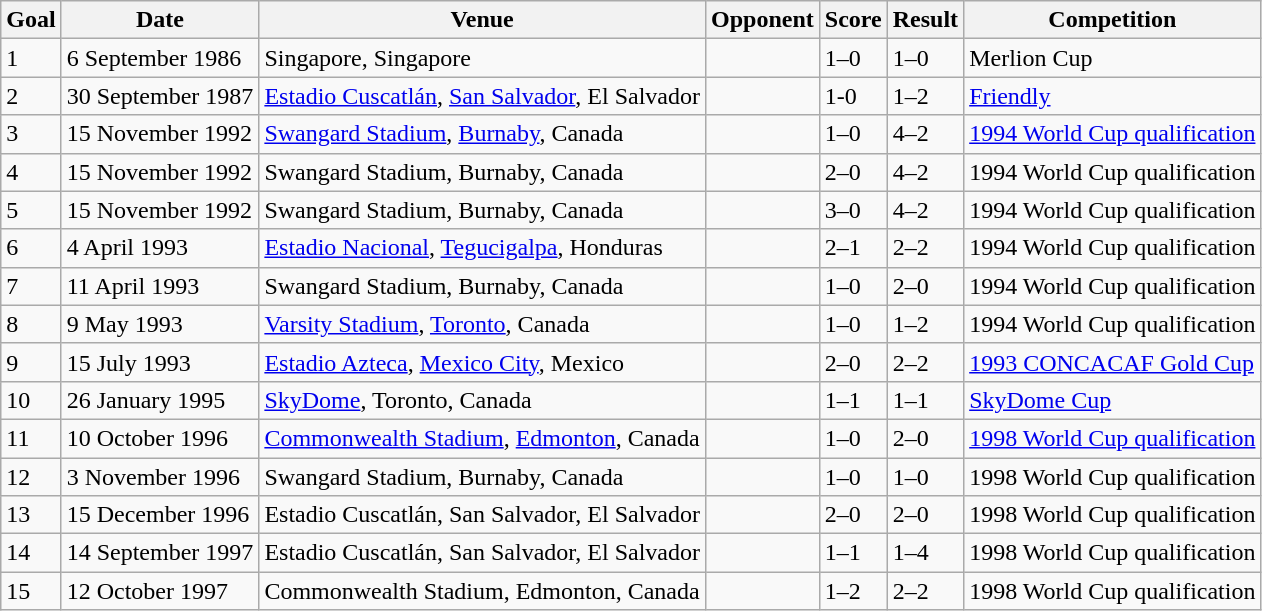<table class="wikitable">
<tr>
<th>Goal</th>
<th>Date</th>
<th>Venue</th>
<th>Opponent</th>
<th>Score</th>
<th>Result</th>
<th>Competition</th>
</tr>
<tr>
<td>1</td>
<td>6 September 1986</td>
<td>Singapore, Singapore</td>
<td></td>
<td>1–0</td>
<td>1–0</td>
<td>Merlion Cup</td>
</tr>
<tr>
<td>2</td>
<td>30 September 1987</td>
<td><a href='#'>Estadio Cuscatlán</a>, <a href='#'>San Salvador</a>, El Salvador</td>
<td></td>
<td>1-0</td>
<td>1–2</td>
<td><a href='#'>Friendly</a></td>
</tr>
<tr>
<td>3</td>
<td>15 November 1992</td>
<td><a href='#'>Swangard Stadium</a>, <a href='#'>Burnaby</a>, Canada</td>
<td></td>
<td>1–0</td>
<td>4–2</td>
<td><a href='#'>1994 World Cup qualification</a></td>
</tr>
<tr>
<td>4</td>
<td>15 November 1992</td>
<td>Swangard Stadium, Burnaby, Canada</td>
<td></td>
<td>2–0</td>
<td>4–2</td>
<td>1994 World Cup qualification</td>
</tr>
<tr>
<td>5</td>
<td>15 November 1992</td>
<td>Swangard Stadium, Burnaby, Canada</td>
<td></td>
<td>3–0</td>
<td>4–2</td>
<td>1994 World Cup qualification</td>
</tr>
<tr>
<td>6</td>
<td>4 April 1993</td>
<td><a href='#'>Estadio Nacional</a>, <a href='#'>Tegucigalpa</a>, Honduras</td>
<td></td>
<td>2–1</td>
<td>2–2</td>
<td>1994 World Cup qualification</td>
</tr>
<tr>
<td>7</td>
<td>11 April 1993</td>
<td>Swangard Stadium, Burnaby, Canada</td>
<td></td>
<td>1–0</td>
<td>2–0</td>
<td>1994 World Cup qualification</td>
</tr>
<tr>
<td>8</td>
<td>9 May 1993</td>
<td><a href='#'>Varsity Stadium</a>, <a href='#'>Toronto</a>, Canada</td>
<td></td>
<td>1–0</td>
<td>1–2</td>
<td>1994 World Cup qualification</td>
</tr>
<tr>
<td>9</td>
<td>15 July 1993</td>
<td><a href='#'>Estadio Azteca</a>, <a href='#'>Mexico City</a>, Mexico</td>
<td></td>
<td>2–0</td>
<td>2–2</td>
<td><a href='#'>1993 CONCACAF Gold Cup</a></td>
</tr>
<tr>
<td>10</td>
<td>26 January 1995</td>
<td><a href='#'>SkyDome</a>, Toronto, Canada</td>
<td></td>
<td>1–1</td>
<td>1–1</td>
<td><a href='#'>SkyDome Cup</a></td>
</tr>
<tr>
<td>11</td>
<td>10 October 1996</td>
<td><a href='#'>Commonwealth Stadium</a>, <a href='#'>Edmonton</a>, Canada</td>
<td></td>
<td>1–0</td>
<td>2–0</td>
<td><a href='#'>1998 World Cup qualification</a></td>
</tr>
<tr>
<td>12</td>
<td>3 November 1996</td>
<td>Swangard Stadium, Burnaby, Canada</td>
<td></td>
<td>1–0</td>
<td>1–0</td>
<td>1998 World Cup qualification</td>
</tr>
<tr>
<td>13</td>
<td>15 December 1996</td>
<td>Estadio Cuscatlán, San Salvador, El Salvador</td>
<td></td>
<td>2–0</td>
<td>2–0</td>
<td>1998 World Cup qualification</td>
</tr>
<tr>
<td>14</td>
<td>14 September 1997</td>
<td>Estadio Cuscatlán, San Salvador, El Salvador</td>
<td></td>
<td>1–1</td>
<td>1–4</td>
<td>1998 World Cup qualification</td>
</tr>
<tr>
<td>15</td>
<td>12 October 1997</td>
<td>Commonwealth Stadium, Edmonton, Canada</td>
<td></td>
<td>1–2</td>
<td>2–2</td>
<td>1998 World Cup qualification</td>
</tr>
</table>
